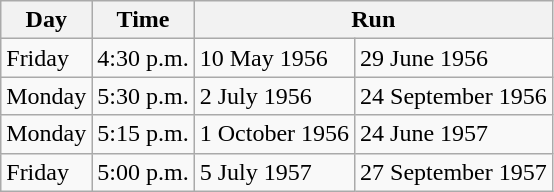<table class="wikitable">
<tr>
<th>Day</th>
<th>Time</th>
<th colspan="2">Run</th>
</tr>
<tr>
<td>Friday</td>
<td>4:30 p.m.</td>
<td>10 May 1956</td>
<td>29 June 1956</td>
</tr>
<tr>
<td>Monday</td>
<td>5:30 p.m.</td>
<td>2 July 1956</td>
<td>24 September 1956</td>
</tr>
<tr>
<td>Monday</td>
<td>5:15 p.m.</td>
<td>1 October 1956</td>
<td>24 June 1957</td>
</tr>
<tr>
<td>Friday</td>
<td>5:00 p.m.</td>
<td>5 July 1957</td>
<td>27 September 1957</td>
</tr>
</table>
